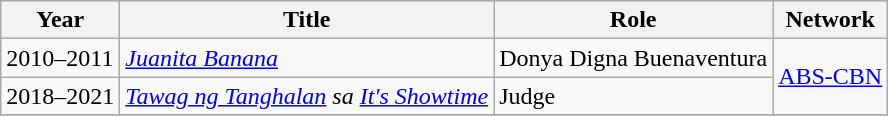<table class="wikitable">
<tr>
<th>Year</th>
<th>Title</th>
<th>Role</th>
<th>Network</th>
</tr>
<tr>
<td>2010–2011</td>
<td><em><a href='#'>Juanita Banana</a></em></td>
<td>Donya Digna Buenaventura</td>
<td rowspan="2"><a href='#'>ABS-CBN</a></td>
</tr>
<tr>
<td>2018–2021</td>
<td><em><a href='#'>Tawag ng Tanghalan</a> sa <a href='#'>It's Showtime</a></em></td>
<td>Judge</td>
</tr>
<tr>
</tr>
</table>
